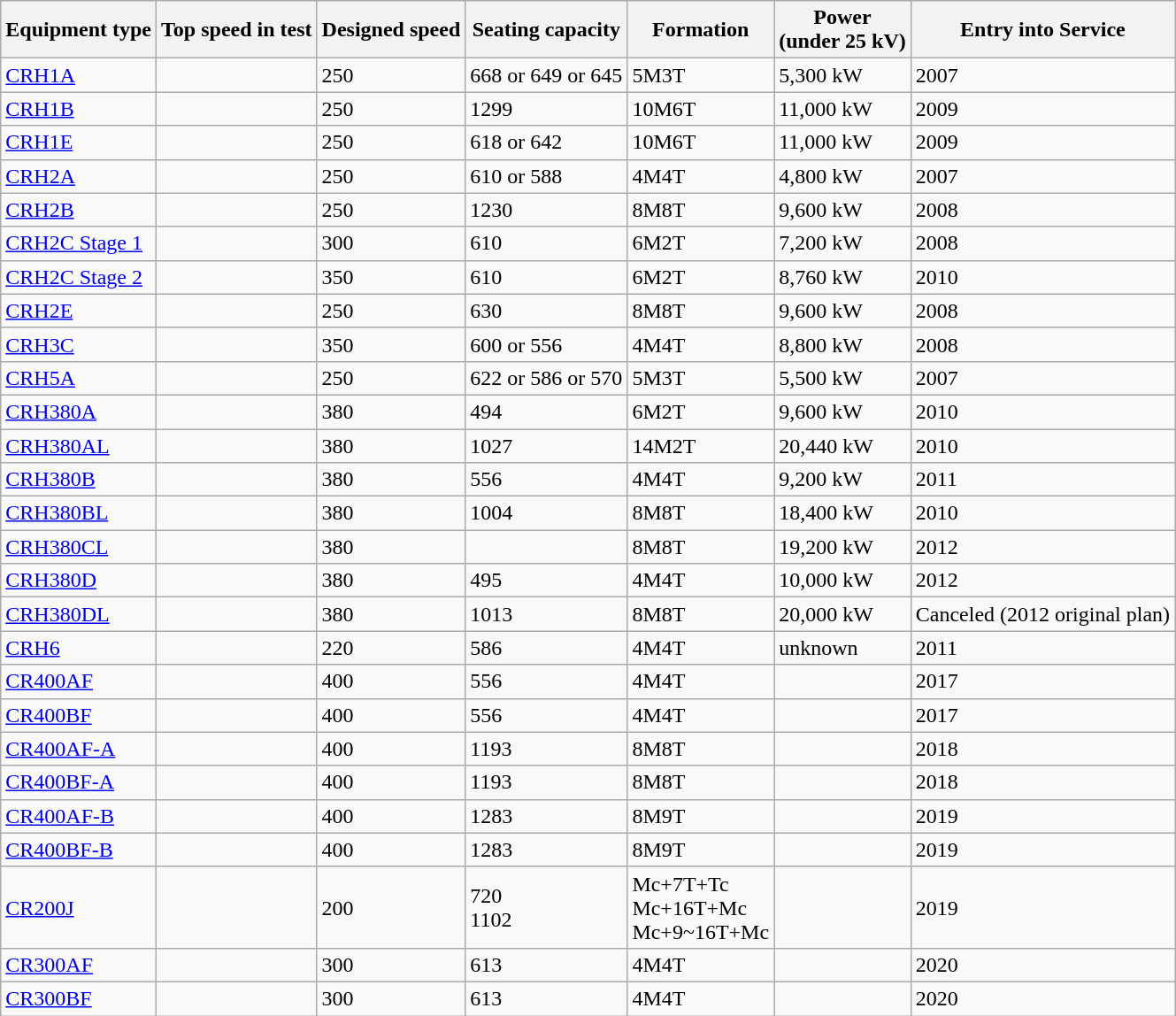<table class="wikitable">
<tr>
<th>Equipment type</th>
<th>Top speed in test</th>
<th>Designed speed</th>
<th>Seating capacity</th>
<th>Formation</th>
<th>Power<br>(under 25 kV)</th>
<th>Entry into Service</th>
</tr>
<tr>
<td><a href='#'>CRH1A</a></td>
<td></td>
<td>250</td>
<td>668 or 649 or 645</td>
<td>5M3T</td>
<td>5,300 kW</td>
<td>2007</td>
</tr>
<tr>
<td><a href='#'>CRH1B</a></td>
<td></td>
<td>250</td>
<td>1299</td>
<td>10M6T</td>
<td>11,000 kW</td>
<td>2009</td>
</tr>
<tr>
<td><a href='#'>CRH1E</a></td>
<td></td>
<td>250</td>
<td>618 or 642</td>
<td>10M6T</td>
<td>11,000 kW</td>
<td>2009</td>
</tr>
<tr>
<td><a href='#'>CRH2A</a></td>
<td></td>
<td>250</td>
<td>610 or 588</td>
<td>4M4T</td>
<td>4,800 kW</td>
<td>2007</td>
</tr>
<tr>
<td><a href='#'>CRH2B</a></td>
<td></td>
<td>250</td>
<td>1230</td>
<td>8M8T</td>
<td>9,600 kW</td>
<td>2008</td>
</tr>
<tr>
<td><a href='#'>CRH2C Stage 1</a></td>
<td></td>
<td>300</td>
<td>610</td>
<td>6M2T</td>
<td>7,200 kW</td>
<td>2008</td>
</tr>
<tr>
<td><a href='#'>CRH2C Stage 2</a></td>
<td></td>
<td>350</td>
<td>610</td>
<td>6M2T</td>
<td>8,760 kW</td>
<td>2010</td>
</tr>
<tr>
<td><a href='#'>CRH2E</a></td>
<td></td>
<td>250</td>
<td>630</td>
<td>8M8T</td>
<td>9,600 kW</td>
<td>2008</td>
</tr>
<tr>
<td><a href='#'>CRH3C</a></td>
<td></td>
<td>350</td>
<td>600 or 556</td>
<td>4M4T</td>
<td>8,800 kW</td>
<td>2008</td>
</tr>
<tr>
<td><a href='#'>CRH5A</a></td>
<td></td>
<td>250</td>
<td>622 or 586 or 570</td>
<td>5M3T</td>
<td>5,500 kW</td>
<td>2007</td>
</tr>
<tr>
<td><a href='#'>CRH380A</a></td>
<td></td>
<td>380</td>
<td>494</td>
<td>6M2T</td>
<td>9,600 kW</td>
<td>2010</td>
</tr>
<tr>
<td><a href='#'>CRH380AL</a></td>
<td></td>
<td>380</td>
<td>1027</td>
<td>14M2T</td>
<td>20,440 kW</td>
<td>2010</td>
</tr>
<tr>
<td><a href='#'>CRH380B</a></td>
<td></td>
<td>380</td>
<td>556</td>
<td>4M4T</td>
<td>9,200 kW</td>
<td>2011</td>
</tr>
<tr>
<td><a href='#'>CRH380BL</a></td>
<td></td>
<td>380</td>
<td>1004</td>
<td>8M8T</td>
<td>18,400 kW</td>
<td>2010</td>
</tr>
<tr>
<td><a href='#'>CRH380CL</a></td>
<td></td>
<td>380</td>
<td></td>
<td>8M8T</td>
<td>19,200 kW</td>
<td>2012</td>
</tr>
<tr>
<td><a href='#'>CRH380D</a></td>
<td></td>
<td>380</td>
<td>495</td>
<td>4M4T</td>
<td>10,000 kW</td>
<td>2012</td>
</tr>
<tr>
<td><a href='#'>CRH380DL</a></td>
<td></td>
<td>380</td>
<td>1013</td>
<td>8M8T</td>
<td>20,000 kW</td>
<td>Canceled (2012 original plan)</td>
</tr>
<tr>
<td><a href='#'>CRH6</a></td>
<td></td>
<td>220</td>
<td>586</td>
<td>4M4T</td>
<td>unknown</td>
<td>2011</td>
</tr>
<tr>
<td><a href='#'>CR400AF</a></td>
<td></td>
<td>400</td>
<td>556</td>
<td>4M4T</td>
<td></td>
<td>2017</td>
</tr>
<tr>
<td><a href='#'>CR400BF</a></td>
<td></td>
<td>400</td>
<td>556</td>
<td>4M4T</td>
<td></td>
<td>2017</td>
</tr>
<tr>
<td><a href='#'>CR400AF-A</a></td>
<td></td>
<td>400</td>
<td>1193</td>
<td>8M8T</td>
<td></td>
<td>2018</td>
</tr>
<tr>
<td><a href='#'>CR400BF-A</a></td>
<td></td>
<td>400</td>
<td>1193</td>
<td>8M8T</td>
<td></td>
<td>2018</td>
</tr>
<tr>
<td><a href='#'>CR400AF-B</a></td>
<td></td>
<td>400</td>
<td>1283</td>
<td>8M9T</td>
<td></td>
<td>2019</td>
</tr>
<tr>
<td><a href='#'>CR400BF-B</a></td>
<td></td>
<td>400</td>
<td>1283</td>
<td>8M9T</td>
<td></td>
<td>2019</td>
</tr>
<tr>
<td><a href='#'>CR200J</a></td>
<td></td>
<td>200</td>
<td>720<br>1102</td>
<td>Mc+7T+Tc<br>Mc+16T+Mc<br>Mc+9~16T+Mc</td>
<td></td>
<td>2019</td>
</tr>
<tr>
<td><a href='#'>CR300AF</a></td>
<td></td>
<td>300</td>
<td>613</td>
<td>4M4T</td>
<td></td>
<td>2020</td>
</tr>
<tr>
<td><a href='#'>CR300BF</a></td>
<td></td>
<td>300</td>
<td>613</td>
<td>4M4T</td>
<td></td>
<td>2020</td>
</tr>
</table>
